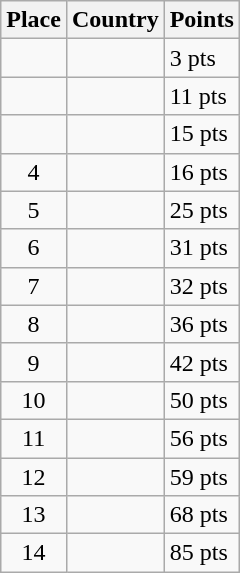<table class=wikitable>
<tr>
<th>Place</th>
<th>Country</th>
<th>Points</th>
</tr>
<tr>
<td align=center></td>
<td></td>
<td>3 pts</td>
</tr>
<tr>
<td align=center></td>
<td></td>
<td>11 pts</td>
</tr>
<tr>
<td align=center></td>
<td></td>
<td>15 pts</td>
</tr>
<tr>
<td align=center>4</td>
<td></td>
<td>16 pts</td>
</tr>
<tr>
<td align=center>5</td>
<td></td>
<td>25 pts</td>
</tr>
<tr>
<td align=center>6</td>
<td></td>
<td>31 pts</td>
</tr>
<tr>
<td align=center>7</td>
<td></td>
<td>32 pts</td>
</tr>
<tr>
<td align=center>8</td>
<td></td>
<td>36 pts</td>
</tr>
<tr>
<td align=center>9</td>
<td></td>
<td>42 pts</td>
</tr>
<tr>
<td align=center>10</td>
<td></td>
<td>50 pts</td>
</tr>
<tr>
<td align=center>11</td>
<td></td>
<td>56 pts</td>
</tr>
<tr>
<td align=center>12</td>
<td></td>
<td>59 pts</td>
</tr>
<tr>
<td align=center>13</td>
<td></td>
<td>68 pts</td>
</tr>
<tr>
<td align=center>14</td>
<td></td>
<td>85 pts</td>
</tr>
</table>
